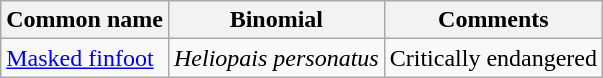<table class="wikitable">
<tr>
<th>Common name</th>
<th>Binomial</th>
<th>Comments</th>
</tr>
<tr>
<td><a href='#'>Masked finfoot</a></td>
<td><em>Heliopais personatus</em></td>
<td>Critically endangered</td>
</tr>
</table>
